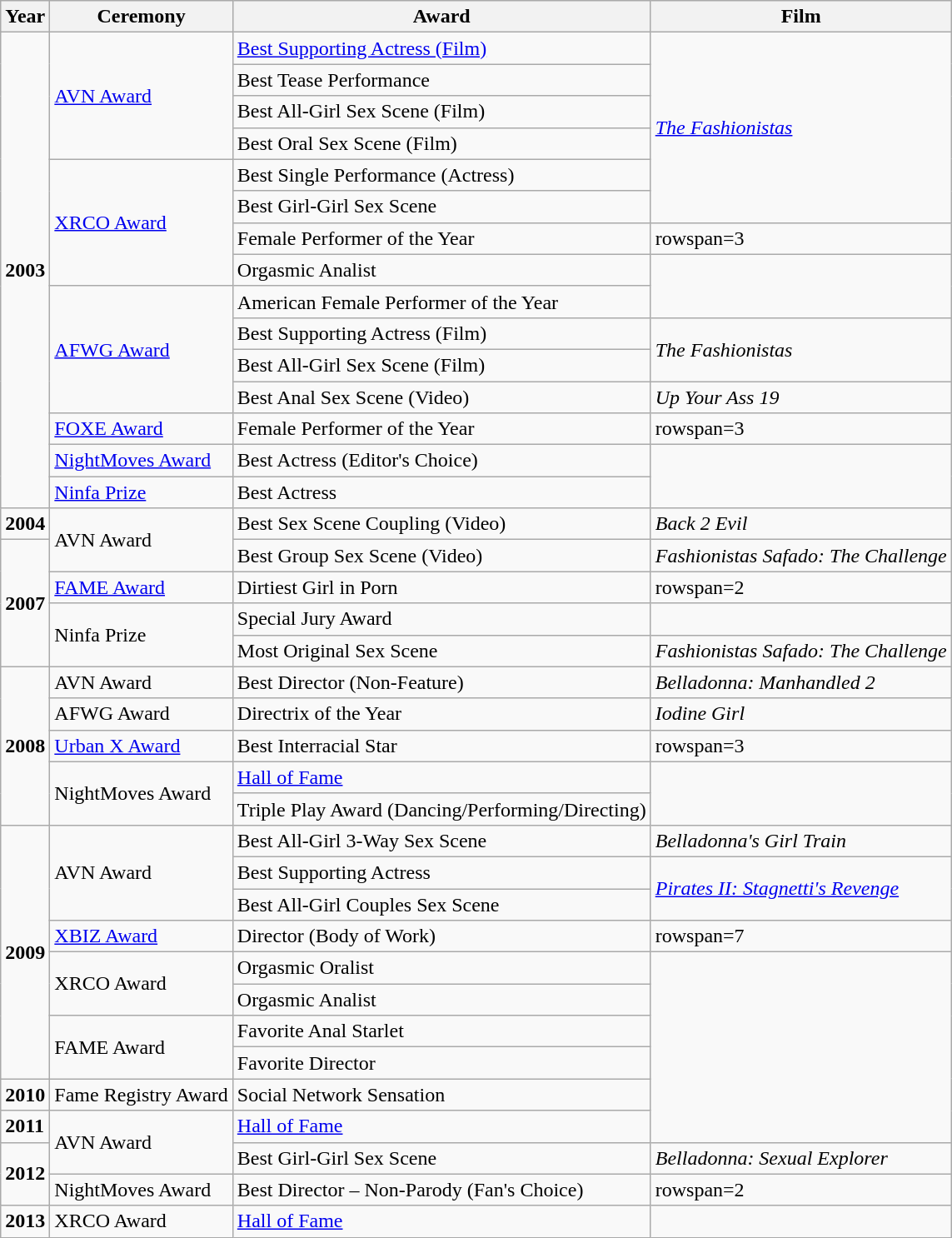<table class="wikitable">
<tr>
<th>Year</th>
<th>Ceremony</th>
<th>Award<br></th>
<th>Film</th>
</tr>
<tr>
<td rowspan=15><strong>2003</strong></td>
<td rowspan=4><a href='#'>AVN Award</a></td>
<td><a href='#'>Best Supporting Actress (Film)</a></td>
<td rowspan=6><em><a href='#'>The Fashionistas</a></em></td>
</tr>
<tr>
<td>Best Tease Performance</td>
</tr>
<tr>
<td>Best All-Girl Sex Scene (Film) </td>
</tr>
<tr>
<td>Best Oral Sex Scene (Film) </td>
</tr>
<tr>
<td rowspan=4><a href='#'>XRCO Award</a></td>
<td>Best Single Performance (Actress)</td>
</tr>
<tr>
<td>Best Girl-Girl Sex Scene </td>
</tr>
<tr>
<td>Female Performer of the Year</td>
<td>rowspan=3 </td>
</tr>
<tr>
<td>Orgasmic Analist</td>
</tr>
<tr>
<td rowspan=4><a href='#'>AFWG Award</a></td>
<td>American Female Performer of the Year</td>
</tr>
<tr>
<td>Best Supporting Actress (Film)</td>
<td rowspan=2><em>The Fashionistas</em></td>
</tr>
<tr>
<td>Best All-Girl Sex Scene (Film) </td>
</tr>
<tr>
<td>Best Anal Sex Scene (Video) </td>
<td><em>Up Your Ass 19</em></td>
</tr>
<tr>
<td><a href='#'>FOXE Award</a></td>
<td>Female Performer of the Year</td>
<td>rowspan=3 </td>
</tr>
<tr>
<td><a href='#'>NightMoves Award</a></td>
<td>Best Actress (Editor's Choice)</td>
</tr>
<tr>
<td><a href='#'>Ninfa Prize</a></td>
<td>Best Actress</td>
</tr>
<tr>
<td><strong>2004</strong></td>
<td rowspan=2>AVN Award</td>
<td>Best Sex Scene Coupling (Video) </td>
<td><em>Back 2 Evil</em></td>
</tr>
<tr>
<td rowspan=4><strong>2007</strong></td>
<td>Best Group Sex Scene (Video) </td>
<td><em>Fashionistas Safado: The Challenge</em></td>
</tr>
<tr>
<td><a href='#'>FAME Award</a></td>
<td>Dirtiest Girl in Porn</td>
<td>rowspan=2 </td>
</tr>
<tr>
<td rowspan=2>Ninfa Prize</td>
<td>Special Jury Award</td>
</tr>
<tr>
<td>Most Original Sex Scene</td>
<td><em>Fashionistas Safado: The Challenge</em></td>
</tr>
<tr>
<td rowspan=5><strong>2008</strong></td>
<td>AVN Award</td>
<td>Best Director (Non-Feature)</td>
<td><em>Belladonna: Manhandled 2</em></td>
</tr>
<tr>
<td>AFWG Award</td>
<td>Directrix of the Year</td>
<td><em>Iodine Girl</em></td>
</tr>
<tr>
<td><a href='#'>Urban X Award</a></td>
<td>Best Interracial Star</td>
<td>rowspan=3 </td>
</tr>
<tr>
<td rowspan=2>NightMoves Award</td>
<td><a href='#'>Hall of Fame</a></td>
</tr>
<tr>
<td>Triple Play Award (Dancing/Performing/Directing)</td>
</tr>
<tr>
<td rowspan=8><strong>2009</strong></td>
<td rowspan=3>AVN Award</td>
<td>Best All-Girl 3-Way Sex Scene </td>
<td><em>Belladonna's Girl Train</em></td>
</tr>
<tr>
<td>Best Supporting Actress</td>
<td rowspan=2><em><a href='#'>Pirates II: Stagnetti's Revenge</a></em></td>
</tr>
<tr>
<td>Best All-Girl Couples Sex Scene </td>
</tr>
<tr>
<td><a href='#'>XBIZ Award</a></td>
<td>Director (Body of Work)</td>
<td>rowspan=7 </td>
</tr>
<tr>
<td rowspan=2>XRCO Award</td>
<td>Orgasmic Oralist</td>
</tr>
<tr>
<td>Orgasmic Analist</td>
</tr>
<tr>
<td rowspan=2>FAME Award</td>
<td>Favorite Anal Starlet</td>
</tr>
<tr>
<td>Favorite Director</td>
</tr>
<tr>
<td><strong>2010</strong></td>
<td>Fame Registry Award</td>
<td>Social Network Sensation</td>
</tr>
<tr>
<td><strong>2011</strong></td>
<td rowspan=2>AVN Award</td>
<td><a href='#'>Hall of Fame</a></td>
</tr>
<tr>
<td rowspan=2><strong>2012</strong></td>
<td>Best Girl-Girl Sex Scene </td>
<td><em>Belladonna: Sexual Explorer</em></td>
</tr>
<tr>
<td>NightMoves Award</td>
<td>Best Director – Non-Parody (Fan's Choice)</td>
<td>rowspan=2 </td>
</tr>
<tr>
<td><strong>2013</strong></td>
<td>XRCO Award</td>
<td><a href='#'>Hall of Fame</a></td>
</tr>
</table>
